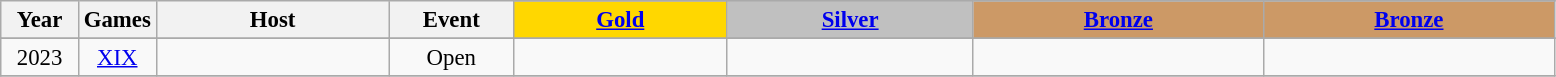<table class="wikitable" style="text-align: center; font-size:95%;">
<tr>
<th rowspan="2" style="width:5%;">Year</th>
<th rowspan="2" style="width:5%;">Games</th>
<th rowspan="2" style="width:15%;">Host</th>
<th rowspan="2" style="width:8%;">Event</th>
</tr>
<tr>
<th style="background-color: gold"><a href='#'>Gold</a></th>
<th style="background-color: silver"><a href='#'>Silver</a></th>
<th style="background-color: #CC9966"><a href='#'>Bronze</a></th>
<th style="background-color: #CC9966"><a href='#'>Bronze</a></th>
</tr>
<tr>
</tr>
<tr>
<td>2023</td>
<td align=center><a href='#'>XIX</a></td>
<td align="left"></td>
<td>Open</td>
<td align="left"></td>
<td align="left"></td>
<td align="left"></td>
<td align="left"></td>
</tr>
<tr>
</tr>
</table>
